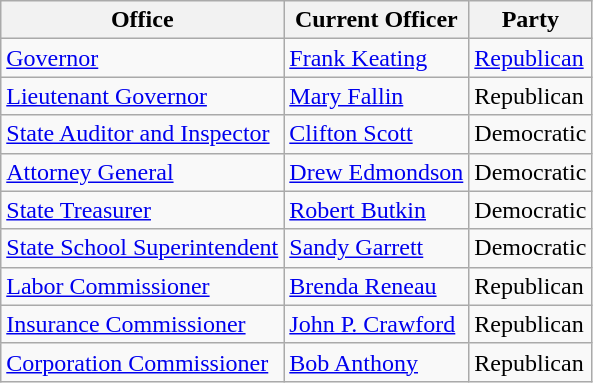<table class=wikitable>
<tr>
<th>Office</th>
<th>Current Officer</th>
<th>Party</th>
</tr>
<tr>
<td><a href='#'>Governor</a></td>
<td><a href='#'>Frank Keating</a></td>
<td><a href='#'>Republican</a></td>
</tr>
<tr>
<td><a href='#'>Lieutenant Governor</a></td>
<td><a href='#'>Mary Fallin</a></td>
<td>Republican</td>
</tr>
<tr>
<td><a href='#'>State Auditor and Inspector</a></td>
<td><a href='#'>Clifton Scott</a></td>
<td>Democratic</td>
</tr>
<tr>
<td><a href='#'>Attorney General</a></td>
<td><a href='#'>Drew Edmondson</a></td>
<td>Democratic</td>
</tr>
<tr>
<td><a href='#'>State Treasurer</a></td>
<td><a href='#'>Robert Butkin</a></td>
<td>Democratic</td>
</tr>
<tr>
<td><a href='#'>State School Superintendent</a></td>
<td><a href='#'>Sandy Garrett</a></td>
<td>Democratic</td>
</tr>
<tr>
<td><a href='#'>Labor Commissioner</a></td>
<td><a href='#'>Brenda Reneau</a></td>
<td>Republican</td>
</tr>
<tr>
<td><a href='#'>Insurance Commissioner</a></td>
<td><a href='#'>John P. Crawford</a></td>
<td>Republican</td>
</tr>
<tr>
<td><a href='#'>Corporation Commissioner</a></td>
<td><a href='#'>Bob Anthony</a></td>
<td>Republican</td>
</tr>
</table>
